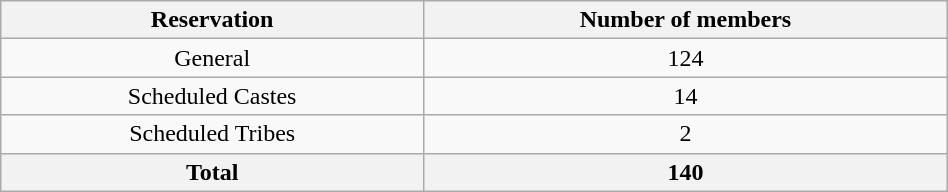<table class="wikitable" style="width:50%; text-align:center">
<tr>
<th>Reservation</th>
<th>Number of members</th>
</tr>
<tr>
<td>General</td>
<td>124</td>
</tr>
<tr>
<td>Scheduled Castes</td>
<td>14</td>
</tr>
<tr>
<td>Scheduled Tribes</td>
<td>2</td>
</tr>
<tr>
<th>Total</th>
<th>140</th>
</tr>
</table>
